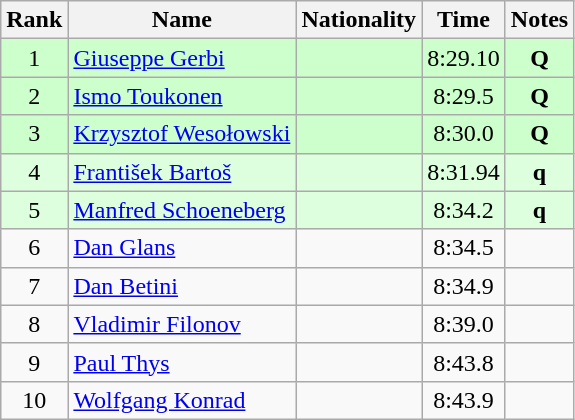<table class="wikitable sortable" style="text-align:center">
<tr>
<th>Rank</th>
<th>Name</th>
<th>Nationality</th>
<th>Time</th>
<th>Notes</th>
</tr>
<tr bgcolor=ccffcc>
<td>1</td>
<td align=left><a href='#'>Giuseppe Gerbi</a></td>
<td align=left></td>
<td>8:29.10</td>
<td><strong>Q</strong></td>
</tr>
<tr bgcolor=ccffcc>
<td>2</td>
<td align=left><a href='#'>Ismo Toukonen</a></td>
<td align=left></td>
<td>8:29.5</td>
<td><strong>Q</strong></td>
</tr>
<tr bgcolor=ccffcc>
<td>3</td>
<td align=left><a href='#'>Krzysztof Wesołowski</a></td>
<td align=left></td>
<td>8:30.0</td>
<td><strong>Q</strong></td>
</tr>
<tr bgcolor=ddffdd>
<td>4</td>
<td align=left><a href='#'>František Bartoš</a></td>
<td align=left></td>
<td>8:31.94</td>
<td><strong>q</strong></td>
</tr>
<tr bgcolor=ddffdd>
<td>5</td>
<td align=left><a href='#'>Manfred Schoeneberg</a></td>
<td align=left></td>
<td>8:34.2</td>
<td><strong>q</strong></td>
</tr>
<tr>
<td>6</td>
<td align=left><a href='#'>Dan Glans</a></td>
<td align=left></td>
<td>8:34.5</td>
<td></td>
</tr>
<tr>
<td>7</td>
<td align=left><a href='#'>Dan Betini</a></td>
<td align=left></td>
<td>8:34.9</td>
<td></td>
</tr>
<tr>
<td>8</td>
<td align=left><a href='#'>Vladimir Filonov</a></td>
<td align=left></td>
<td>8:39.0</td>
<td></td>
</tr>
<tr>
<td>9</td>
<td align=left><a href='#'>Paul Thys</a></td>
<td align=left></td>
<td>8:43.8</td>
<td></td>
</tr>
<tr>
<td>10</td>
<td align=left><a href='#'>Wolfgang Konrad</a></td>
<td align=left></td>
<td>8:43.9</td>
<td></td>
</tr>
</table>
